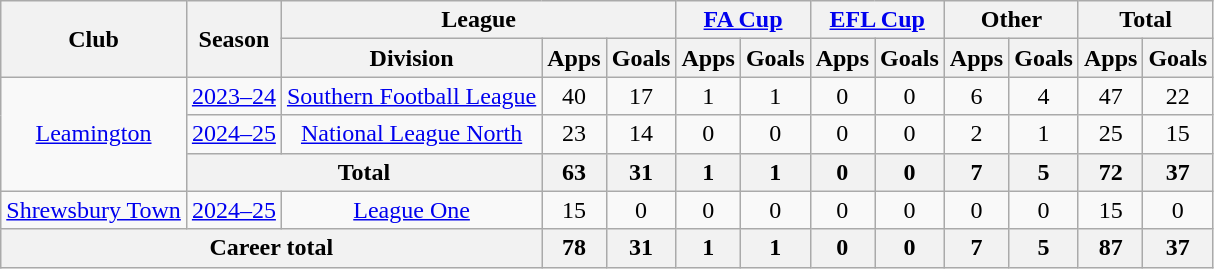<table class=wikitable style=text-align:center>
<tr>
<th rowspan=2>Club</th>
<th rowspan=2>Season</th>
<th colspan=3>League</th>
<th colspan=2><a href='#'>FA Cup</a></th>
<th colspan=2><a href='#'>EFL Cup</a></th>
<th colspan=2>Other</th>
<th colspan=2>Total</th>
</tr>
<tr>
<th>Division</th>
<th>Apps</th>
<th>Goals</th>
<th>Apps</th>
<th>Goals</th>
<th>Apps</th>
<th>Goals</th>
<th>Apps</th>
<th>Goals</th>
<th>Apps</th>
<th>Goals</th>
</tr>
<tr>
<td rowspan=3><a href='#'>Leamington</a></td>
<td><a href='#'>2023–24</a></td>
<td><a href='#'>Southern Football League</a></td>
<td>40</td>
<td>17</td>
<td>1</td>
<td>1</td>
<td>0</td>
<td>0</td>
<td>6</td>
<td>4</td>
<td>47</td>
<td>22</td>
</tr>
<tr>
<td><a href='#'>2024–25</a></td>
<td><a href='#'>National League North</a></td>
<td>23</td>
<td>14</td>
<td>0</td>
<td>0</td>
<td>0</td>
<td>0</td>
<td>2</td>
<td>1</td>
<td>25</td>
<td>15</td>
</tr>
<tr>
<th colspan="2">Total</th>
<th>63</th>
<th>31</th>
<th>1</th>
<th>1</th>
<th>0</th>
<th>0</th>
<th>7</th>
<th>5</th>
<th>72</th>
<th>37</th>
</tr>
<tr>
<td><a href='#'>Shrewsbury Town</a></td>
<td><a href='#'>2024–25</a></td>
<td><a href='#'>League One</a></td>
<td>15</td>
<td>0</td>
<td>0</td>
<td>0</td>
<td>0</td>
<td>0</td>
<td>0</td>
<td>0</td>
<td>15</td>
<td>0</td>
</tr>
<tr>
<th colspan="3">Career total</th>
<th>78</th>
<th>31</th>
<th>1</th>
<th>1</th>
<th>0</th>
<th>0</th>
<th>7</th>
<th>5</th>
<th>87</th>
<th>37</th>
</tr>
</table>
